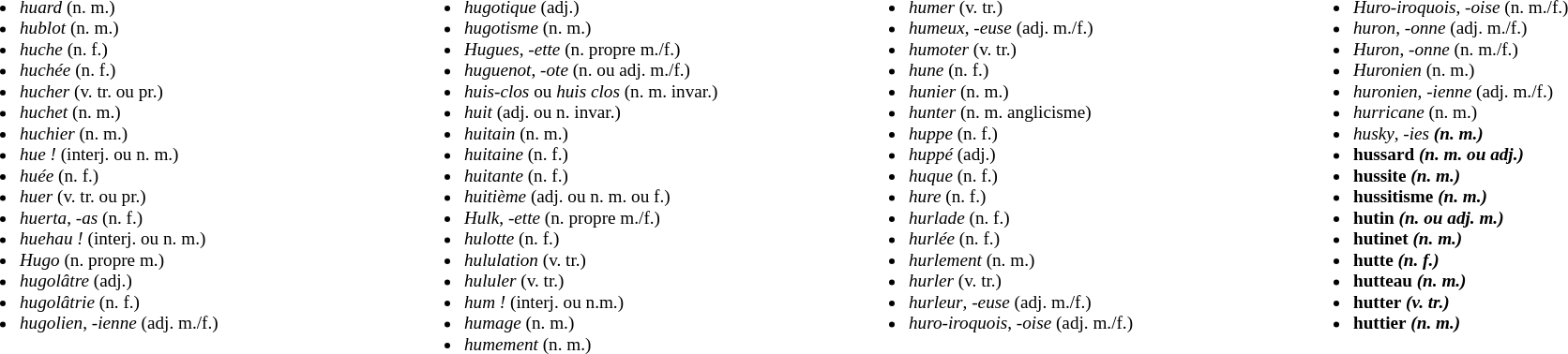<table width="100%" border="0" cellspacing="0" cellpadding="0">
<tr>
<td width="25%" valign="top" style="font-size:80%"><br><ul><li><em>huard</em> (n. m.)</li><li><em>hublot</em> (n. m.)</li><li><em>huche</em> (n. f.)</li><li><em>huchée</em> (n. f.)</li><li><em>hucher</em> (v. tr. ou pr.)</li><li><em>huchet</em> (n. m.)</li><li><em>huchier</em> (n. m.)</li><li><em>hue !</em> (interj. ou n. m.)</li><li><em>huée</em> (n. f.)</li><li><em>huer</em> (v. tr. ou pr.)</li><li><em>huerta</em>, -<em>as</em> (n. f.)</li><li><em>huehau !</em> (interj. ou n. m.)</li><li><em>Hugo</em> (n. propre m.)</li><li><em>hugolâtre</em> (adj.)</li><li><em>hugolâtrie</em> (n. f.)</li><li><em>hugolien</em>, -<em>ienne</em> (adj. m./f.)</li></ul></td>
<td width="25%" valign="top" style="font-size:80%"><br><ul><li><em>hugotique</em> (adj.)</li><li><em>hugotisme</em> (n. m.)</li><li><em>Hugues</em>, -<em>ette</em> (n. propre m./f.)</li><li><em>huguenot</em>, -<em>ote</em> (n. ou adj. m./f.)</li><li><em>huis-clos</em> ou <em>huis clos</em> (n. m. invar.)</li><li><em>huit</em> (adj. ou n. invar.)</li><li><em>huitain</em> (n. m.)</li><li><em>huitaine</em> (n. f.)</li><li><em>huitante</em> (n. f.)</li><li><em>huitième</em> (adj. ou n. m. ou f.)</li><li><em>Hulk</em>, -<em>ette</em> (n. propre m./f.)</li><li><em>hulotte</em> (n. f.)</li><li><em>hululation</em> (v. tr.)</li><li><em>hululer</em> (v. tr.)</li><li><em>hum !</em> (interj. ou n.m.)</li><li><em>humage</em> (n. m.)</li><li><em>humement</em> (n. m.)</li></ul></td>
<td width="25%" valign="top" style="font-size:80%"><br><ul><li><em>humer</em> (v. tr.)</li><li><em>humeux</em>, -<em>euse</em> (adj. m./f.)</li><li><em>humoter</em> (v. tr.)</li><li><em>hune</em> (n. f.)</li><li><em>hunier</em> (n. m.)</li><li><em>hunter</em> (n. m. anglicisme)</li><li><em>huppe</em> (n. f.)</li><li><em>huppé</em> (adj.)</li><li><em>huque</em> (n. f.)</li><li><em>hure</em> (n. f.)</li><li><em>hurlade</em> (n. f.)</li><li><em>hurlée</em> (n. f.)</li><li><em>hurlement</em> (n. m.)</li><li><em>hurler</em> (v. tr.)</li><li><em>hurleur</em>, -<em>euse</em> (adj. m./f.)</li><li><em>huro-iroquois</em>, -<em>oise</em> (adj. m./f.)</li></ul></td>
<td width="25%" valign="top" style="font-size:80%"><br><ul><li><em>Huro-iroquois</em>, -<em>oise</em> (n. m./f.)</li><li><em>huron</em>, -<em>onne</em> (adj. m./f.)</li><li><em>Huron</em>, -<em>onne</em> (n. m./f.)</li><li><em>Huronien</em> (n. m.)</li><li><em>huronien</em>, -<em>ienne</em> (adj. m./f.)</li><li><em>hurricane</em> (n. m.)</li><li><em>husky</em>, -<em>ies<strong> (n. m.)</li><li></em>hussard<em> (n. m. ou adj.)</li><li></em>hussite<em> (n. m.)</li><li></em>hussitisme<em> (n. m.)</li><li></em>hutin<em> (n. ou adj. m.)</li><li></em>hutinet<em> (n. m.)</li><li></em>hutte<em> (n. f.)</li><li></em>hutteau<em> (n. m.)</li><li></em>hutter<em> (v. tr.)</li><li></em>huttier<em> (n. m.)</li></ul></td>
</tr>
</table>
